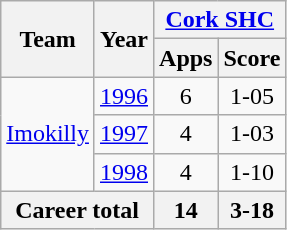<table class="wikitable" style="text-align:center">
<tr>
<th rowspan="2">Team</th>
<th rowspan="2">Year</th>
<th colspan="2"><a href='#'>Cork SHC</a></th>
</tr>
<tr>
<th>Apps</th>
<th>Score</th>
</tr>
<tr>
<td rowspan="3"><a href='#'>Imokilly</a></td>
<td><a href='#'>1996</a></td>
<td>6</td>
<td>1-05</td>
</tr>
<tr>
<td><a href='#'>1997</a></td>
<td>4</td>
<td>1-03</td>
</tr>
<tr>
<td><a href='#'>1998</a></td>
<td>4</td>
<td>1-10</td>
</tr>
<tr>
<th colspan="2">Career total</th>
<th>14</th>
<th>3-18</th>
</tr>
</table>
